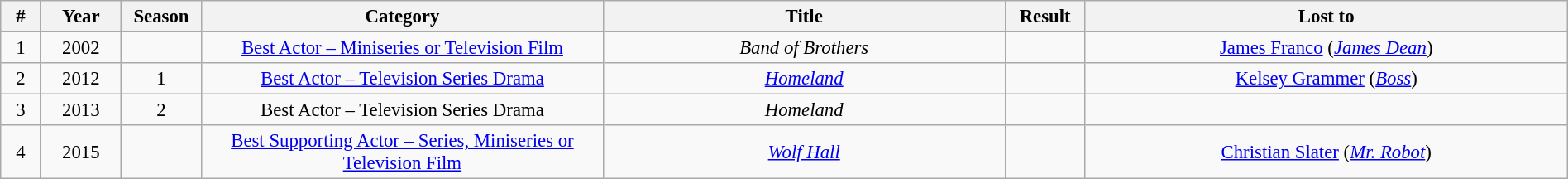<table class="wikitable" width="100%" cellpadding="5" style="font-size: 95%">
<tr>
<th width="2.5%">#</th>
<th width="5%">Year</th>
<th width="5%">Season</th>
<th width="25%">Category</th>
<th width="25%">Title</th>
<th width="5%">Result</th>
<th width="30%">Lost to</th>
</tr>
<tr>
<td style="text-align:center;">1</td>
<td style="text-align:center;">2002</td>
<td></td>
<td style="text-align: center;"><a href='#'>Best Actor – Miniseries or Television Film</a></td>
<td style="text-align: center;"><em>Band of Brothers</em></td>
<td></td>
<td style="text-align: center;"><a href='#'>James Franco</a> (<em><a href='#'>James Dean</a></em>)</td>
</tr>
<tr>
<td style="text-align:center;">2</td>
<td style="text-align:center;">2012</td>
<td style="text-align: center;">1</td>
<td style="text-align: center;"><a href='#'>Best Actor – Television Series Drama</a></td>
<td style="text-align: center;"><em><a href='#'>Homeland</a></em></td>
<td></td>
<td style="text-align: center;"><a href='#'>Kelsey Grammer</a> (<em><a href='#'>Boss</a></em>)</td>
</tr>
<tr>
<td style="text-align:center;">3</td>
<td style="text-align:center;">2013</td>
<td style="text-align: center;">2</td>
<td style="text-align: center;">Best Actor – Television Series Drama</td>
<td style="text-align: center;"><em>Homeland</em></td>
<td></td>
<td></td>
</tr>
<tr>
<td style="text-align:center;">4</td>
<td style="text-align:center;">2015</td>
<td></td>
<td style="text-align: center;"><a href='#'>Best Supporting Actor – Series, Miniseries or Television Film</a></td>
<td style="text-align: center;"><em><a href='#'>Wolf Hall</a></em></td>
<td></td>
<td style="text-align: center;"><a href='#'>Christian Slater</a> (<em><a href='#'>Mr. Robot</a></em>)</td>
</tr>
</table>
